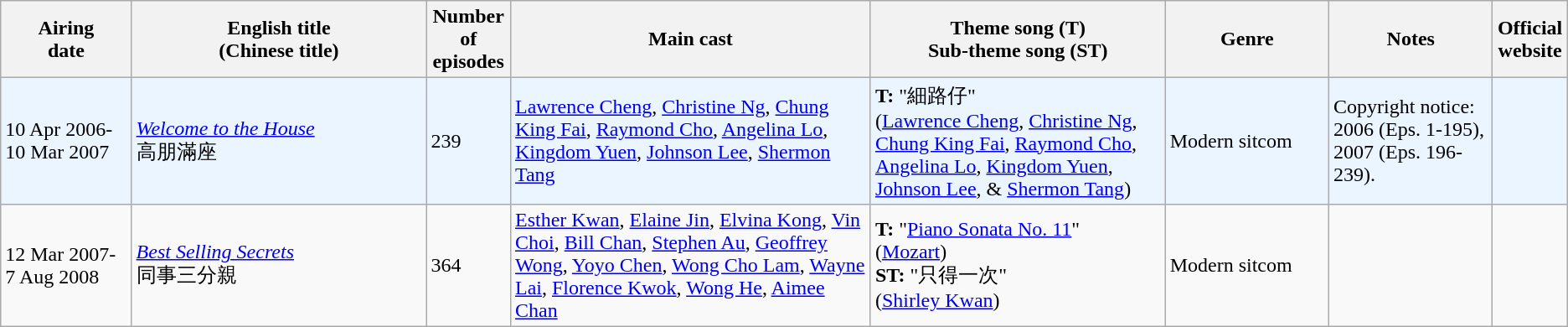<table class="wikitable">
<tr>
<th align=center width=8% bgcolor="silver">Airing<br>date</th>
<th align=center width=18% bgcolor="silver">English title <br> (Chinese title)</th>
<th align=center width=5% bgcolor="silver">Number of episodes</th>
<th align=center width=22% bgcolor="silver">Main cast</th>
<th align=center width=18% bgcolor="silver">Theme song (T) <br>Sub-theme song (ST)</th>
<th align=center width=10% bgcolor="silver">Genre</th>
<th align=center width=10% bgcolor="silver">Notes</th>
<th align=center width=1% bgcolor="silver">Official website</th>
</tr>
<tr ---- bgcolor="#ebf5ff">
<td>10 Apr 2006-<br>10 Mar 2007</td>
<td><em><a href='#'>Welcome to the House</a></em> <br> 高朋滿座</td>
<td>239</td>
<td><a href='#'>Lawrence Cheng</a>, <a href='#'>Christine Ng</a>, <a href='#'>Chung King Fai</a>, <a href='#'>Raymond Cho</a>, <a href='#'>Angelina Lo</a>, <a href='#'>Kingdom Yuen</a>, <a href='#'>Johnson Lee</a>, <a href='#'>Shermon Tang</a></td>
<td><strong>T:</strong> "細路仔" <br>(<a href='#'>Lawrence Cheng</a>, <a href='#'>Christine Ng</a>, <a href='#'>Chung King Fai</a>, <a href='#'>Raymond Cho</a>, <a href='#'>Angelina Lo</a>, <a href='#'>Kingdom Yuen</a>, <a href='#'>Johnson Lee</a>, & <a href='#'>Shermon Tang</a>)</td>
<td>Modern sitcom</td>
<td>Copyright notice: 2006 (Eps. 1-195), 2007 (Eps. 196-239).</td>
<td></td>
</tr>
<tr>
<td>12 Mar 2007-<br>7 Aug 2008</td>
<td><em><a href='#'>Best Selling Secrets</a></em> <br> 同事三分親</td>
<td>364</td>
<td><a href='#'>Esther Kwan</a>, <a href='#'>Elaine Jin</a>, <a href='#'>Elvina Kong</a>, <a href='#'>Vin Choi</a>, <a href='#'>Bill Chan</a>, <a href='#'>Stephen Au</a>, <a href='#'>Geoffrey Wong</a>, <a href='#'>Yoyo Chen</a>, <a href='#'>Wong Cho Lam</a>, <a href='#'>Wayne Lai</a>, <a href='#'>Florence Kwok</a>, <a href='#'>Wong He</a>, <a href='#'>Aimee Chan</a></td>
<td><strong>T:</strong> "<a href='#'>Piano Sonata No. 11</a>" <br>(<a href='#'>Mozart</a>) <br> <strong>ST:</strong> "只得一次" <br>(<a href='#'>Shirley Kwan</a>)</td>
<td>Modern sitcom</td>
<td></td>
<td></td>
</tr>
</table>
